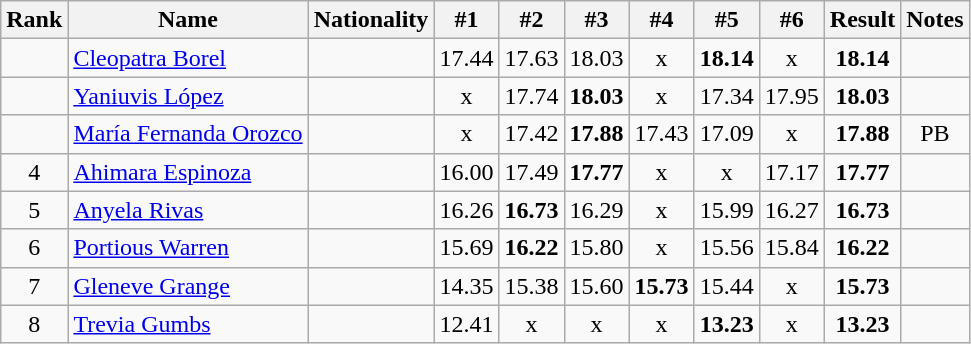<table class="wikitable sortable" style="text-align:center">
<tr>
<th>Rank</th>
<th>Name</th>
<th>Nationality</th>
<th>#1</th>
<th>#2</th>
<th>#3</th>
<th>#4</th>
<th>#5</th>
<th>#6</th>
<th>Result</th>
<th>Notes</th>
</tr>
<tr>
<td></td>
<td align=left><a href='#'>Cleopatra Borel</a></td>
<td align=left></td>
<td>17.44</td>
<td>17.63</td>
<td>18.03</td>
<td>x</td>
<td><strong>18.14</strong></td>
<td>x</td>
<td><strong>18.14</strong></td>
<td></td>
</tr>
<tr>
<td></td>
<td align=left><a href='#'>Yaniuvis López</a></td>
<td align=left></td>
<td>x</td>
<td>17.74</td>
<td><strong>18.03</strong></td>
<td>x</td>
<td>17.34</td>
<td>17.95</td>
<td><strong>18.03</strong></td>
<td></td>
</tr>
<tr>
<td></td>
<td align=left><a href='#'>María Fernanda Orozco</a></td>
<td align=left></td>
<td>x</td>
<td>17.42</td>
<td><strong>17.88</strong></td>
<td>17.43</td>
<td>17.09</td>
<td>x</td>
<td><strong>17.88</strong></td>
<td>PB</td>
</tr>
<tr>
<td>4</td>
<td align=left><a href='#'>Ahimara Espinoza</a></td>
<td align=left></td>
<td>16.00</td>
<td>17.49</td>
<td><strong>17.77</strong></td>
<td>x</td>
<td>x</td>
<td>17.17</td>
<td><strong>17.77</strong></td>
<td></td>
</tr>
<tr>
<td>5</td>
<td align=left><a href='#'>Anyela Rivas</a></td>
<td align=left></td>
<td>16.26</td>
<td><strong>16.73</strong></td>
<td>16.29</td>
<td>x</td>
<td>15.99</td>
<td>16.27</td>
<td><strong>16.73</strong></td>
<td></td>
</tr>
<tr>
<td>6</td>
<td align=left><a href='#'>Portious Warren</a></td>
<td align=left></td>
<td>15.69</td>
<td><strong>16.22</strong></td>
<td>15.80</td>
<td>x</td>
<td>15.56</td>
<td>15.84</td>
<td><strong>16.22</strong></td>
<td></td>
</tr>
<tr>
<td>7</td>
<td align=left><a href='#'>Gleneve Grange</a></td>
<td align=left></td>
<td>14.35</td>
<td>15.38</td>
<td>15.60</td>
<td><strong>15.73</strong></td>
<td>15.44</td>
<td>x</td>
<td><strong>15.73</strong></td>
<td></td>
</tr>
<tr>
<td>8</td>
<td align=left><a href='#'>Trevia Gumbs</a></td>
<td align=left></td>
<td>12.41</td>
<td>x</td>
<td>x</td>
<td>x</td>
<td><strong>13.23</strong></td>
<td>x</td>
<td><strong>13.23</strong></td>
<td></td>
</tr>
</table>
